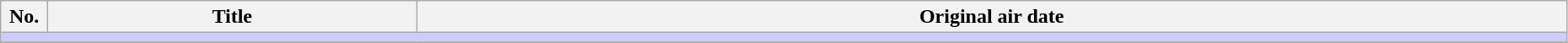<table class="wikitable" width="98%">
<tr>
<th width="3%">No.</th>
<th>Title</th>
<th>Original air date</th>
</tr>
<tr>
<td colspan="3" bgcolor="#CCF"></td>
</tr>
<tr>
</tr>
</table>
